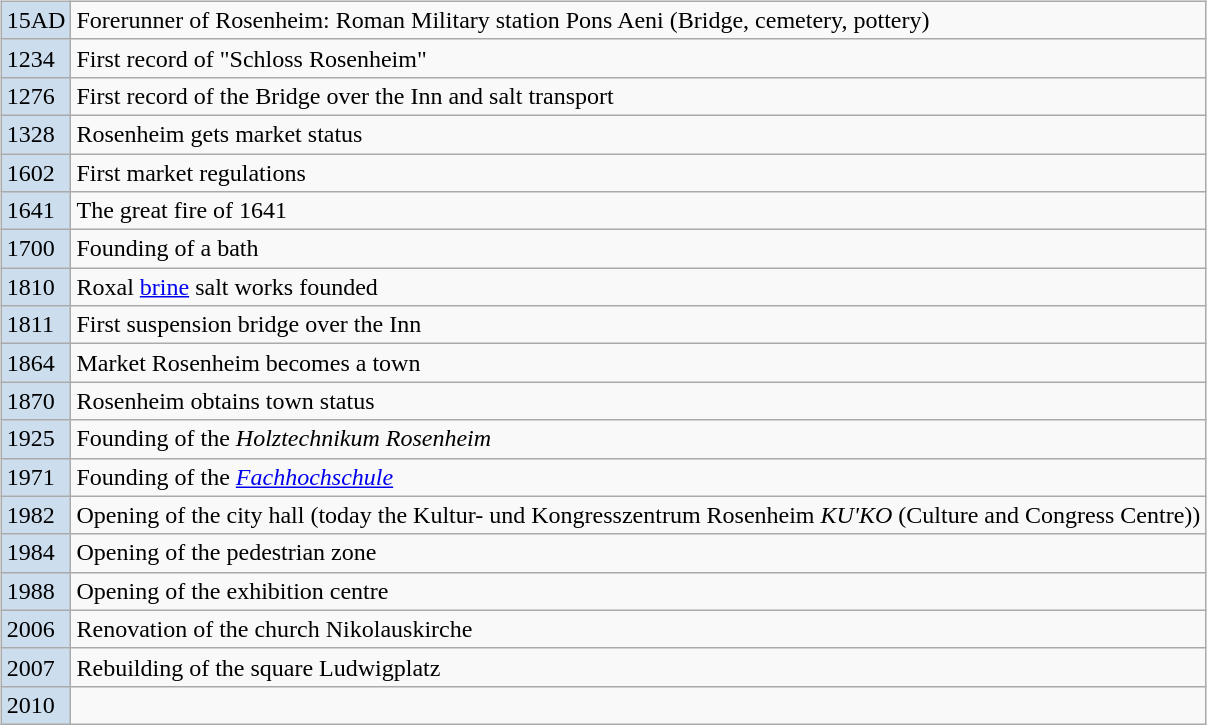<table>
<tr>
<td valign="top"><br><table class="wikitable">
<tr ---- align=right>
<td style="background:#CCDDEE;">15AD</td>
<td align=left>Forerunner of Rosenheim: Roman Military station Pons Aeni (Bridge, cemetery, pottery)</td>
</tr>
<tr ---->
<td style="background:#CCDDEE;">1234</td>
<td>First record of "Schloss Rosenheim"</td>
</tr>
<tr ---->
<td style="background:#CCDDEE;">1276</td>
<td>First record of the Bridge over the Inn and salt transport</td>
</tr>
<tr ---->
<td style="background:#CCDDEE;">1328</td>
<td>Rosenheim gets market status</td>
</tr>
<tr ---->
<td style="background:#CCDDEE;">1602</td>
<td>First market regulations</td>
</tr>
<tr ---->
<td style="background:#CCDDEE;">1641</td>
<td>The great fire of 1641</td>
</tr>
<tr ---->
<td style="background:#CCDDEE;">1700</td>
<td>Founding of a bath</td>
</tr>
<tr ---->
<td style="background:#CCDDEE;">1810</td>
<td>Roxal <a href='#'>brine</a> salt works founded</td>
</tr>
<tr ---->
<td style="background:#CCDDEE;">1811</td>
<td>First suspension bridge over the Inn</td>
</tr>
<tr ---->
<td style="background:#CCDDEE;">1864</td>
<td>Market Rosenheim becomes a town</td>
</tr>
<tr ---->
<td style="background:#CCDDEE;">1870</td>
<td>Rosenheim obtains town status</td>
</tr>
<tr ---->
<td style="background:#CCDDEE;">1925</td>
<td>Founding of the <em>Holztechnikum Rosenheim</em></td>
</tr>
<tr ---->
<td style="background:#CCDDEE;">1971</td>
<td>Founding of the <em><a href='#'>Fachhochschule</a></em></td>
</tr>
<tr ---->
<td style="background:#CCDDEE;">1982</td>
<td>Opening of the city hall (today the Kultur- und Kongresszentrum Rosenheim <em>KU'KO</em> (Culture and Congress Centre))</td>
</tr>
<tr ---->
<td style="background:#CCDDEE;">1984</td>
<td>Opening of the pedestrian zone</td>
</tr>
<tr ---->
<td style="background:#CCDDEE;">1988</td>
<td>Opening of the exhibition centre </td>
</tr>
<tr ---->
<td style="background:#CCDDEE;">2006</td>
<td>Renovation of the church Nikolauskirche</td>
</tr>
<tr ---->
<td style="background:#CCDDEE;">2007</td>
<td>Rebuilding of the square Ludwigplatz</td>
</tr>
<tr ---->
<td style="background:#CCDDEE;">2010</td>
<td></td>
</tr>
</table>
</td>
</tr>
</table>
